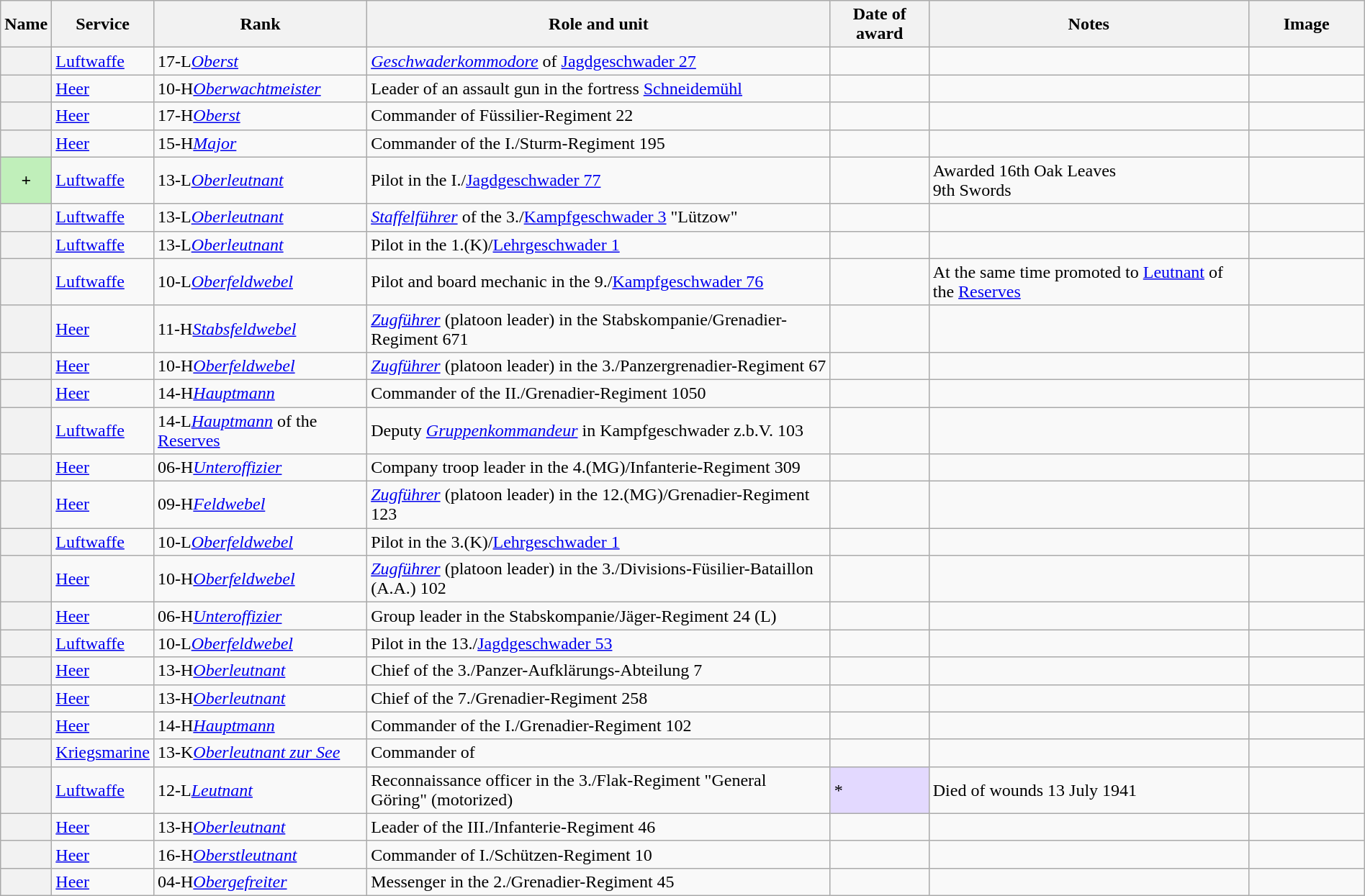<table class="wikitable plainrowheaders sortable" style="width:100%;">
<tr>
<th scope="col">Name</th>
<th scope="col">Service</th>
<th scope="col">Rank</th>
<th scope="col" class="unsortable">Role and unit</th>
<th scope="col">Date of award</th>
<th scope="col" class="unsortable">Notes</th>
<th scope="col" width="100px" class="unsortable">Image</th>
</tr>
<tr>
<th scope="row"></th>
<td><a href='#'>Luftwaffe</a></td>
<td><span>17-L</span><em><a href='#'>Oberst</a></em></td>
<td><em><a href='#'>Geschwaderkommodore</a></em> of <a href='#'>Jagdgeschwader 27</a></td>
<td></td>
<td></td>
<td></td>
</tr>
<tr>
<th scope="row"></th>
<td><a href='#'>Heer</a></td>
<td><span>10-H</span><em><a href='#'>Oberwachtmeister</a></em></td>
<td>Leader of an assault gun in the fortress <a href='#'>Schneidemühl</a></td>
<td></td>
<td></td>
<td></td>
</tr>
<tr>
<th scope="row"></th>
<td><a href='#'>Heer</a></td>
<td><span>17-H</span><em><a href='#'>Oberst</a></em></td>
<td>Commander of Füssilier-Regiment 22</td>
<td></td>
<td></td>
<td></td>
</tr>
<tr>
<th scope="row"></th>
<td><a href='#'>Heer</a></td>
<td><span>15-H</span><em><a href='#'>Major</a></em></td>
<td>Commander of the I./Sturm-Regiment 195</td>
<td></td>
<td></td>
<td></td>
</tr>
<tr>
<th scope="row" style="background:#C0EFBA" align="left">+</th>
<td><a href='#'>Luftwaffe</a></td>
<td><span>13-L</span><em><a href='#'>Oberleutnant</a></em></td>
<td>Pilot in the I./<a href='#'>Jagdgeschwader 77</a></td>
<td></td>
<td>Awarded 16th Oak Leaves <br>9th Swords </td>
<td></td>
</tr>
<tr>
<th scope="row"></th>
<td><a href='#'>Luftwaffe</a></td>
<td><span>13-L</span><em><a href='#'>Oberleutnant</a></em></td>
<td><em><a href='#'>Staffelführer</a></em> of the 3./<a href='#'>Kampfgeschwader 3</a> "Lützow"</td>
<td></td>
<td></td>
<td></td>
</tr>
<tr>
<th scope="row"></th>
<td><a href='#'>Luftwaffe</a></td>
<td><span>13-L</span><em><a href='#'>Oberleutnant</a></em></td>
<td>Pilot in the 1.(K)/<a href='#'>Lehrgeschwader 1</a></td>
<td></td>
<td></td>
<td></td>
</tr>
<tr>
<th scope="row"></th>
<td><a href='#'>Luftwaffe</a></td>
<td><span>10-L</span><em><a href='#'>Oberfeldwebel</a></em></td>
<td>Pilot and board mechanic in the 9./<a href='#'>Kampfgeschwader 76</a></td>
<td></td>
<td>At the same time promoted to <a href='#'>Leutnant</a> of the <a href='#'>Reserves</a></td>
<td></td>
</tr>
<tr>
<th scope="row"></th>
<td><a href='#'>Heer</a></td>
<td><span>11-H</span><em><a href='#'>Stabsfeldwebel</a></em></td>
<td><em><a href='#'>Zugführer</a></em> (platoon leader) in the Stabskompanie/Grenadier-Regiment 671</td>
<td></td>
<td></td>
<td></td>
</tr>
<tr>
<th scope="row"></th>
<td><a href='#'>Heer</a></td>
<td><span>10-H</span><em><a href='#'>Oberfeldwebel</a></em></td>
<td><em><a href='#'>Zugführer</a></em> (platoon leader) in the 3./Panzergrenadier-Regiment 67</td>
<td></td>
<td></td>
<td></td>
</tr>
<tr>
<th scope="row"></th>
<td><a href='#'>Heer</a></td>
<td><span>14-H</span><em><a href='#'>Hauptmann</a></em></td>
<td>Commander of the II./Grenadier-Regiment 1050</td>
<td></td>
<td></td>
<td></td>
</tr>
<tr>
<th scope="row"></th>
<td><a href='#'>Luftwaffe</a></td>
<td><span>14-L</span><em><a href='#'>Hauptmann</a></em> of the <a href='#'>Reserves</a></td>
<td>Deputy <em><a href='#'>Gruppenkommandeur</a></em> in Kampfgeschwader z.b.V. 103</td>
<td></td>
<td></td>
<td></td>
</tr>
<tr>
<th scope="row"></th>
<td><a href='#'>Heer</a></td>
<td><span>06-H</span><em><a href='#'>Unteroffizier</a></em></td>
<td>Company troop leader in the 4.(MG)/Infanterie-Regiment 309</td>
<td></td>
<td></td>
<td></td>
</tr>
<tr>
<th scope="row"></th>
<td><a href='#'>Heer</a></td>
<td><span>09-H</span><em><a href='#'>Feldwebel</a></em></td>
<td><em><a href='#'>Zugführer</a></em> (platoon leader) in the 12.(MG)/Grenadier-Regiment 123</td>
<td></td>
<td></td>
<td></td>
</tr>
<tr>
<th scope="row"></th>
<td><a href='#'>Luftwaffe</a></td>
<td><span>10-L</span><em><a href='#'>Oberfeldwebel</a></em></td>
<td>Pilot in the 3.(K)/<a href='#'>Lehrgeschwader 1</a></td>
<td></td>
<td></td>
<td></td>
</tr>
<tr>
<th scope="row"></th>
<td><a href='#'>Heer</a></td>
<td><span>10-H</span><em><a href='#'>Oberfeldwebel</a></em></td>
<td><em><a href='#'>Zugführer</a></em> (platoon leader) in the 3./Divisions-Füsilier-Bataillon (A.A.) 102</td>
<td></td>
<td></td>
<td></td>
</tr>
<tr>
<th scope="row"></th>
<td><a href='#'>Heer</a></td>
<td><span>06-H</span><em><a href='#'>Unteroffizier</a></em></td>
<td>Group leader in the Stabskompanie/Jäger-Regiment 24 (L)</td>
<td></td>
<td></td>
<td></td>
</tr>
<tr>
<th scope="row"></th>
<td><a href='#'>Luftwaffe</a></td>
<td><span>10-L</span><em><a href='#'>Oberfeldwebel</a></em></td>
<td>Pilot in the 13./<a href='#'>Jagdgeschwader 53</a></td>
<td></td>
<td></td>
<td></td>
</tr>
<tr>
<th scope="row"></th>
<td><a href='#'>Heer</a></td>
<td><span>13-H</span><em><a href='#'>Oberleutnant</a></em></td>
<td>Chief of the 3./Panzer-Aufklärungs-Abteilung 7</td>
<td></td>
<td></td>
<td></td>
</tr>
<tr>
<th scope="row"></th>
<td><a href='#'>Heer</a></td>
<td><span>13-H</span><em><a href='#'>Oberleutnant</a></em></td>
<td>Chief of the 7./Grenadier-Regiment 258</td>
<td></td>
<td></td>
<td></td>
</tr>
<tr>
<th scope="row"></th>
<td><a href='#'>Heer</a></td>
<td><span>14-H</span><em><a href='#'>Hauptmann</a></em></td>
<td>Commander of the I./Grenadier-Regiment 102</td>
<td></td>
<td></td>
<td></td>
</tr>
<tr>
<th scope="row"></th>
<td><a href='#'>Kriegsmarine</a></td>
<td><span>13-K</span><em><a href='#'>Oberleutnant zur See</a></em></td>
<td>Commander of </td>
<td></td>
<td></td>
<td></td>
</tr>
<tr>
<th scope="row"></th>
<td><a href='#'>Luftwaffe</a></td>
<td><span>12-L</span><em><a href='#'>Leutnant</a></em></td>
<td>Reconnaissance officer in the 3./Flak-Regiment "General Göring" (motorized)</td>
<td style="background:#e3d9ff;" align="left">*</td>
<td>Died of wounds 13 July 1941</td>
<td></td>
</tr>
<tr>
<th scope="row"></th>
<td><a href='#'>Heer</a></td>
<td><span>13-H</span><em><a href='#'>Oberleutnant</a></em></td>
<td>Leader of the III./Infanterie-Regiment 46</td>
<td></td>
<td></td>
<td></td>
</tr>
<tr>
<th scope="row"></th>
<td><a href='#'>Heer</a></td>
<td><span>16-H</span><em><a href='#'>Oberstleutnant</a></em></td>
<td>Commander of I./Schützen-Regiment 10</td>
<td></td>
<td></td>
<td></td>
</tr>
<tr>
<th scope="row"></th>
<td><a href='#'>Heer</a></td>
<td><span>04-H</span><em><a href='#'>Obergefreiter</a></em></td>
<td>Messenger in the 2./Grenadier-Regiment 45</td>
<td></td>
<td></td>
<td></td>
</tr>
</table>
